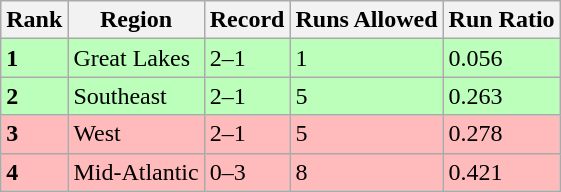<table class="wikitable">
<tr>
<th>Rank</th>
<th>Region</th>
<th>Record</th>
<th>Runs Allowed</th>
<th>Run Ratio</th>
</tr>
<tr bgcolor=#bbffbb>
<td><strong>1</strong></td>
<td>Great Lakes</td>
<td>2–1</td>
<td>1</td>
<td>0.056</td>
</tr>
<tr bgcolor=#bbffbb>
<td><strong>2</strong></td>
<td>Southeast</td>
<td>2–1</td>
<td>5</td>
<td>0.263</td>
</tr>
<tr bgcolor=#ffbbbb>
<td><strong>3</strong></td>
<td>West</td>
<td>2–1</td>
<td>5</td>
<td>0.278</td>
</tr>
<tr bgcolor=#ffbbbb>
<td><strong>4</strong></td>
<td>Mid-Atlantic</td>
<td>0–3</td>
<td>8</td>
<td>0.421</td>
</tr>
</table>
